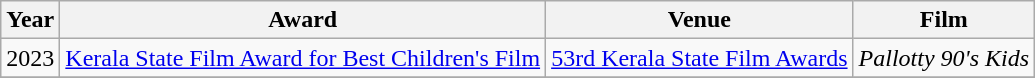<table class="wikitable plainrowheaders sortable">
<tr>
<th scope="col">Year</th>
<th scope="col">Award</th>
<th scope="col">Venue</th>
<th scope="col">Film</th>
</tr>
<tr>
<td align="center">2023</td>
<td><a href='#'>Kerala State Film Award for Best Children's Film</a></td>
<td><a href='#'>53rd Kerala State Film Awards</a></td>
<td><em>Pallotty 90's Kids</em></td>
</tr>
<tr>
</tr>
</table>
